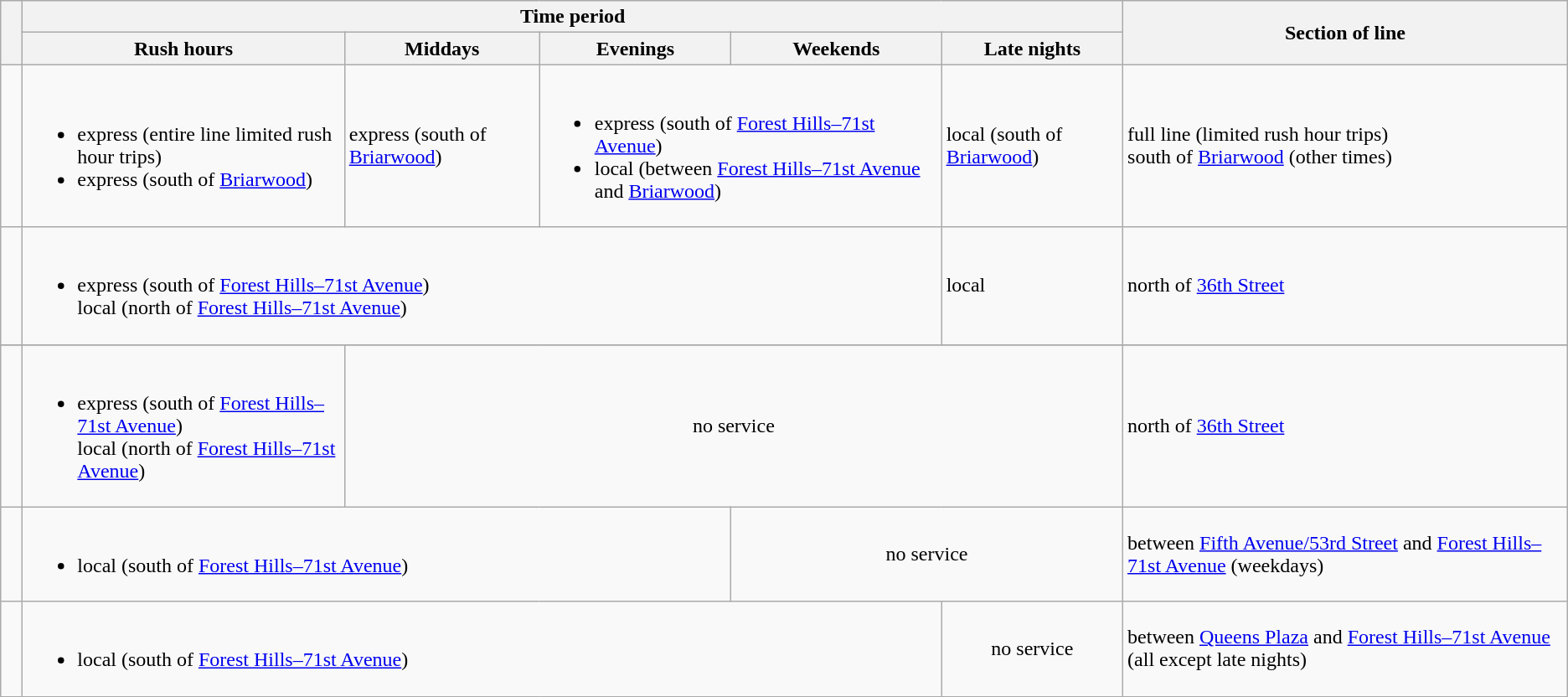<table class="wikitable">
<tr>
<th rowspan=2 width=10> </th>
<th colspan=5>Time period</th>
<th rowspan=2>Section of line</th>
</tr>
<tr>
<th>Rush hours</th>
<th>Middays</th>
<th>Evenings</th>
<th>Weekends</th>
<th>Late nights</th>
</tr>
<tr>
<td></td>
<td><br><ul><li>express (entire line limited rush hour trips)</li><li>express (south of <a href='#'>Briarwood</a>)</li></ul></td>
<td>express (south of <a href='#'>Briarwood</a>)</td>
<td colspan=2><br><ul><li>express (south of <a href='#'>Forest Hills–71st Avenue</a>)</li><li>local (between <a href='#'>Forest Hills–71st Avenue</a> and <a href='#'>Briarwood</a>)</li></ul></td>
<td>local (south of <a href='#'>Briarwood</a>)</td>
<td>full line (limited rush hour trips)<br>south of <a href='#'>Briarwood</a> (other times)</td>
</tr>
<tr>
<td></td>
<td colspan=4><br><ul><li>express (south of <a href='#'>Forest Hills–71st Avenue</a>)<br>local (north of <a href='#'>Forest Hills–71st Avenue</a>)</li></ul></td>
<td>local</td>
<td>north of <a href='#'>36th Street</a></td>
</tr>
<tr>
</tr>
<tr>
<td></td>
<td><br><ul><li>express (south of <a href='#'>Forest Hills–71st Avenue</a>)<br>local (north of <a href='#'>Forest Hills–71st Avenue</a>)</li></ul></td>
<td colspan=4 align=center>no service</td>
<td>north of <a href='#'>36th Street</a></td>
</tr>
<tr>
<td></td>
<td colspan=3><br><ul><li>local (south of <a href='#'>Forest Hills–71st Avenue</a>)</li></ul></td>
<td align=center colspan=2>no service</td>
<td>between <a href='#'>Fifth Avenue/53rd Street</a> and <a href='#'>Forest Hills–71st Avenue</a> (weekdays)</td>
</tr>
<tr>
<td></td>
<td colspan=4><br><ul><li>local (south of <a href='#'>Forest Hills–71st Avenue</a>)</li></ul></td>
<td align=center>no service</td>
<td>between <a href='#'>Queens Plaza</a> and <a href='#'>Forest Hills–71st Avenue</a> (all except late nights)</td>
</tr>
</table>
